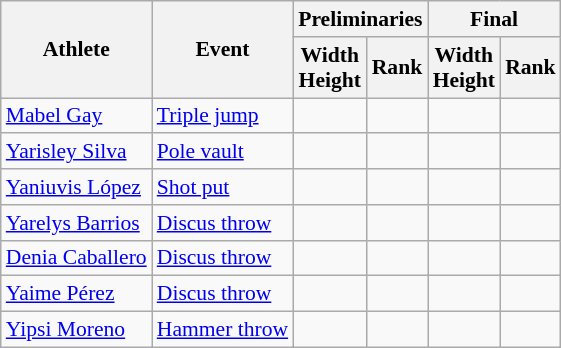<table class=wikitable style="font-size:90%;">
<tr>
<th rowspan="2">Athlete</th>
<th rowspan="2">Event</th>
<th colspan="2">Preliminaries</th>
<th colspan="2">Final</th>
</tr>
<tr>
<th>Width<br>Height</th>
<th>Rank</th>
<th>Width<br>Height</th>
<th>Rank</th>
</tr>
<tr style="border-top: single;">
<td><a href='#'>Mabel Gay</a></td>
<td><a href='#'>Triple jump</a></td>
<td align=center></td>
<td align=center></td>
<td align=center></td>
<td align=center></td>
</tr>
<tr style="border-top: single;">
<td><a href='#'>Yarisley Silva</a></td>
<td><a href='#'>Pole vault</a></td>
<td align=center></td>
<td align=center></td>
<td align=center></td>
<td align=center></td>
</tr>
<tr style="border-top: single;">
<td><a href='#'>Yaniuvis López</a></td>
<td><a href='#'>Shot put</a></td>
<td align=center></td>
<td align=center></td>
<td align=center></td>
<td align=center></td>
</tr>
<tr style="border-top: single;">
<td><a href='#'>Yarelys Barrios</a></td>
<td><a href='#'>Discus throw</a></td>
<td align=center></td>
<td align=center></td>
<td align=center></td>
<td align=center></td>
</tr>
<tr style="border-top: single;">
<td><a href='#'>Denia Caballero</a></td>
<td><a href='#'>Discus throw</a></td>
<td align=center></td>
<td align=center></td>
<td align=center></td>
<td align=center></td>
</tr>
<tr style="border-top: single;">
<td><a href='#'>Yaime Pérez</a></td>
<td><a href='#'>Discus throw</a></td>
<td align=center></td>
<td align=center></td>
<td align=center></td>
<td align=center></td>
</tr>
<tr style="border-top: single;">
<td><a href='#'>Yipsi Moreno</a></td>
<td><a href='#'>Hammer throw</a></td>
<td align=center></td>
<td align=center></td>
<td align=center></td>
<td align=center></td>
</tr>
</table>
